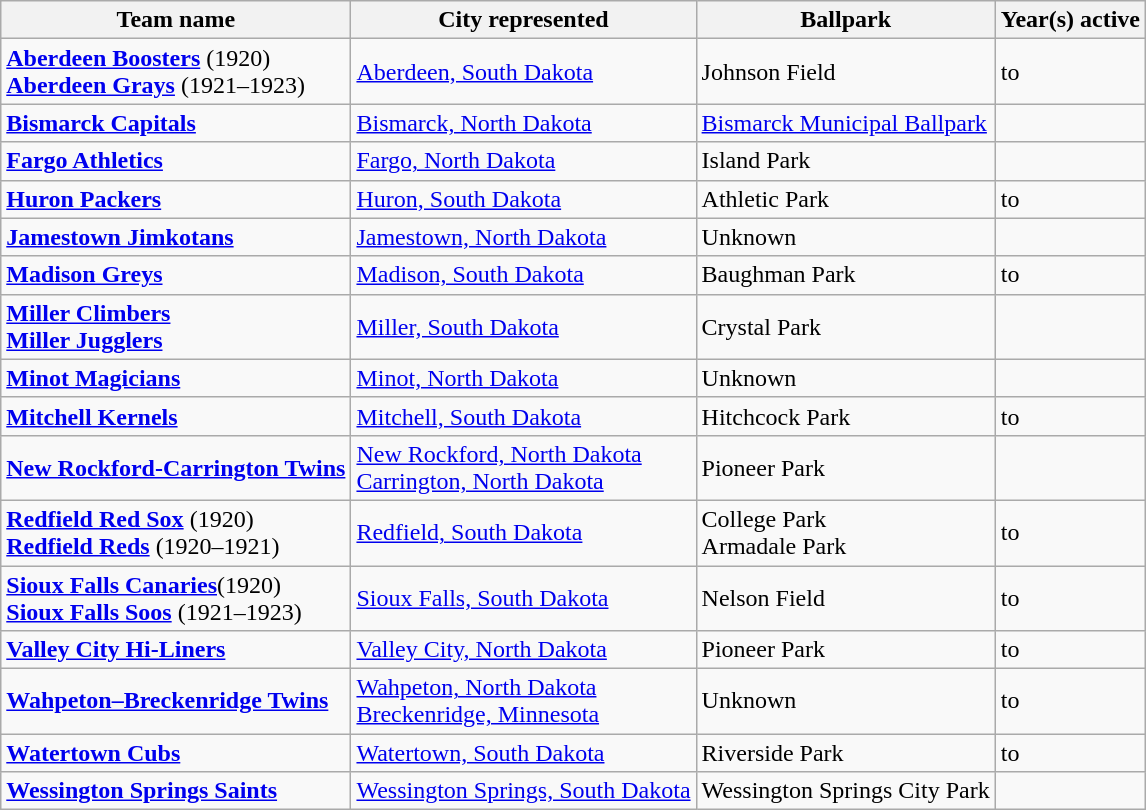<table class="wikitable">
<tr>
<th>Team name</th>
<th>City represented</th>
<th>Ballpark</th>
<th>Year(s) active</th>
</tr>
<tr>
<td><strong><a href='#'>Aberdeen Boosters</a></strong> (1920)<br><strong><a href='#'>Aberdeen Grays</a></strong> (1921–1923)</td>
<td><a href='#'>Aberdeen, South Dakota</a></td>
<td>Johnson Field</td>
<td> to </td>
</tr>
<tr>
<td><strong><a href='#'>Bismarck Capitals</a></strong></td>
<td><a href='#'>Bismarck, North Dakota</a></td>
<td><a href='#'>Bismarck Municipal Ballpark</a></td>
<td></td>
</tr>
<tr>
<td><strong><a href='#'>Fargo Athletics</a></strong></td>
<td><a href='#'>Fargo, North Dakota</a></td>
<td>Island Park</td>
<td></td>
</tr>
<tr>
<td><strong><a href='#'>Huron Packers</a></strong></td>
<td><a href='#'>Huron, South Dakota</a></td>
<td>Athletic Park</td>
<td> to </td>
</tr>
<tr>
<td><strong><a href='#'>Jamestown Jimkotans</a></strong></td>
<td><a href='#'>Jamestown, North Dakota</a></td>
<td>Unknown</td>
<td></td>
</tr>
<tr>
<td><strong><a href='#'>Madison Greys</a></strong></td>
<td><a href='#'>Madison, South Dakota</a></td>
<td>Baughman Park</td>
<td> to </td>
</tr>
<tr>
<td><strong><a href='#'>Miller Climbers</a><br> <a href='#'>Miller Jugglers</a></strong></td>
<td><a href='#'>Miller, South Dakota</a></td>
<td>Crystal Park</td>
<td></td>
</tr>
<tr>
<td><strong><a href='#'>Minot Magicians</a></strong></td>
<td><a href='#'>Minot, North Dakota</a></td>
<td>Unknown</td>
<td></td>
</tr>
<tr>
<td><strong><a href='#'>Mitchell Kernels</a></strong></td>
<td><a href='#'>Mitchell, South Dakota</a></td>
<td>Hitchcock Park</td>
<td> to </td>
</tr>
<tr>
<td><strong><a href='#'>New Rockford-Carrington Twins</a></strong></td>
<td><a href='#'>New Rockford, North Dakota</a><br> <a href='#'>Carrington, North Dakota</a></td>
<td>Pioneer Park</td>
<td></td>
</tr>
<tr>
<td><strong><a href='#'>Redfield Red Sox</a></strong> (1920)<br> <strong><a href='#'>Redfield Reds</a></strong> (1920–1921)</td>
<td><a href='#'>Redfield, South Dakota</a></td>
<td>College Park<br>  Armadale Park</td>
<td> to </td>
</tr>
<tr>
<td><strong><a href='#'>Sioux Falls Canaries</a></strong>(1920)<br> <strong><a href='#'>Sioux Falls Soos</a></strong> (1921–1923)</td>
<td><a href='#'>Sioux Falls, South Dakota</a></td>
<td>Nelson Field</td>
<td> to </td>
</tr>
<tr>
<td><strong><a href='#'>Valley City Hi-Liners</a></strong></td>
<td><a href='#'>Valley City, North Dakota</a></td>
<td>Pioneer Park</td>
<td> to </td>
</tr>
<tr>
<td><strong><a href='#'>Wahpeton–Breckenridge Twins</a></strong></td>
<td><a href='#'>Wahpeton, North Dakota</a><br> <a href='#'>Breckenridge, Minnesota</a></td>
<td>Unknown</td>
<td> to </td>
</tr>
<tr>
<td><strong><a href='#'>Watertown Cubs</a></strong></td>
<td><a href='#'>Watertown, South Dakota</a></td>
<td>Riverside Park</td>
<td> to </td>
</tr>
<tr>
<td><strong><a href='#'>Wessington Springs Saints</a></strong></td>
<td><a href='#'>Wessington Springs, South Dakota</a></td>
<td>Wessington Springs City Park</td>
<td></td>
</tr>
</table>
